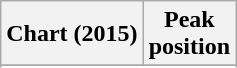<table class="wikitable plainrowheaders sortable">
<tr>
<th scope="col">Chart (2015)</th>
<th scope="col">Peak<br> position</th>
</tr>
<tr>
</tr>
<tr>
</tr>
<tr>
</tr>
<tr>
</tr>
<tr>
</tr>
<tr>
</tr>
</table>
